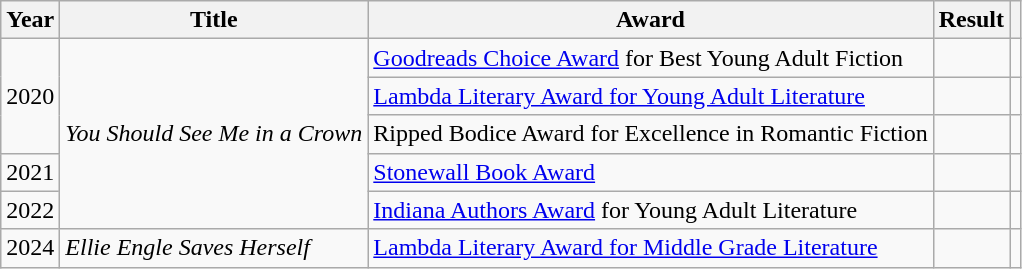<table class="wikitable">
<tr>
<th>Year</th>
<th>Title</th>
<th>Award</th>
<th>Result</th>
<th></th>
</tr>
<tr>
<td rowspan="3">2020</td>
<td rowspan="5"><em>You Should See Me in a Crown</em></td>
<td><a href='#'>Goodreads Choice Award</a> for Best Young Adult Fiction</td>
<td></td>
<td></td>
</tr>
<tr>
<td><a href='#'>Lambda Literary Award for Young Adult Literature</a></td>
<td></td>
<td></td>
</tr>
<tr>
<td>Ripped Bodice Award for Excellence in Romantic Fiction</td>
<td></td>
<td></td>
</tr>
<tr>
<td>2021</td>
<td><a href='#'>Stonewall Book Award</a></td>
<td></td>
<td></td>
</tr>
<tr>
<td>2022</td>
<td><a href='#'>Indiana Authors Award</a> for Young Adult Literature</td>
<td></td>
<td></td>
</tr>
<tr>
<td>2024</td>
<td><em>Ellie Engle Saves Herself</em></td>
<td><a href='#'>Lambda Literary Award for Middle Grade Literature</a></td>
<td></td>
<td></td>
</tr>
</table>
